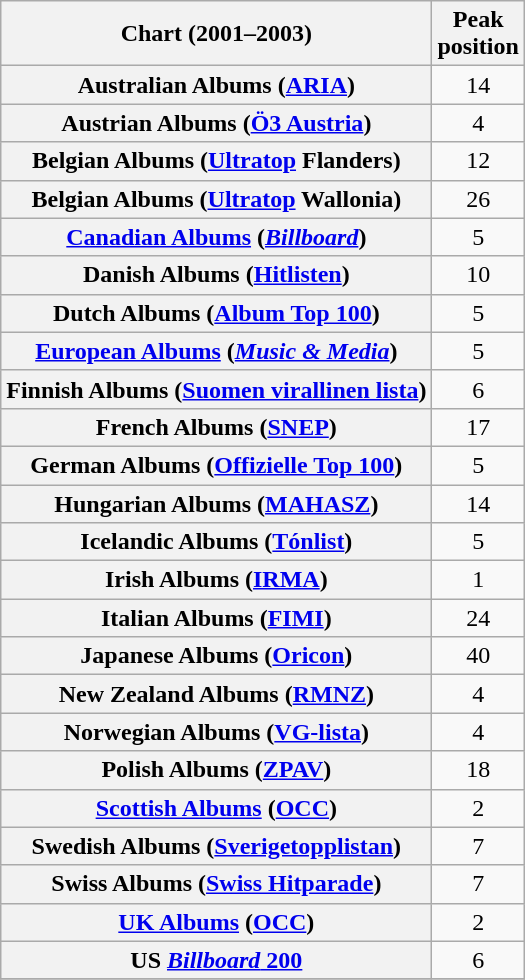<table class="wikitable sortable plainrowheaders" style="text-align:center;">
<tr>
<th scope="col">Chart (2001–2003)</th>
<th scope="col">Peak<br>position</th>
</tr>
<tr>
<th scope="row">Australian Albums (<a href='#'>ARIA</a>)</th>
<td>14</td>
</tr>
<tr>
<th scope="row">Austrian Albums (<a href='#'>Ö3 Austria</a>)</th>
<td>4</td>
</tr>
<tr>
<th scope="row">Belgian Albums (<a href='#'>Ultratop</a> Flanders)</th>
<td>12</td>
</tr>
<tr>
<th scope="row">Belgian Albums (<a href='#'>Ultratop</a> Wallonia)</th>
<td>26</td>
</tr>
<tr>
<th scope="row"><a href='#'>Canadian Albums</a> (<a href='#'><em>Billboard</em></a>)</th>
<td>5</td>
</tr>
<tr>
<th scope="row">Danish Albums (<a href='#'>Hitlisten</a>)</th>
<td>10</td>
</tr>
<tr>
<th scope="row">Dutch Albums (<a href='#'>Album Top 100</a>)</th>
<td>5</td>
</tr>
<tr>
<th scope="row"><a href='#'>European Albums</a> (<em><a href='#'>Music & Media</a></em>)</th>
<td>5</td>
</tr>
<tr>
<th scope="row">Finnish Albums (<a href='#'>Suomen virallinen lista</a>)</th>
<td>6</td>
</tr>
<tr>
<th scope="row">French Albums (<a href='#'>SNEP</a>)</th>
<td>17</td>
</tr>
<tr>
<th scope="row">German Albums (<a href='#'>Offizielle Top 100</a>)</th>
<td>5</td>
</tr>
<tr>
<th scope="row">Hungarian Albums (<a href='#'>MAHASZ</a>)</th>
<td>14</td>
</tr>
<tr>
<th scope="row">Icelandic Albums (<a href='#'>Tónlist</a>)</th>
<td>5</td>
</tr>
<tr>
<th scope="row">Irish Albums (<a href='#'>IRMA</a>)</th>
<td>1</td>
</tr>
<tr>
<th scope="row">Italian Albums (<a href='#'>FIMI</a>)</th>
<td>24</td>
</tr>
<tr>
<th scope="row">Japanese Albums (<a href='#'>Oricon</a>)</th>
<td>40</td>
</tr>
<tr>
<th scope="row">New Zealand Albums (<a href='#'>RMNZ</a>)</th>
<td>4</td>
</tr>
<tr>
<th scope="row">Norwegian Albums (<a href='#'>VG-lista</a>)</th>
<td>4</td>
</tr>
<tr>
<th scope="row">Polish Albums (<a href='#'>ZPAV</a>)</th>
<td>18</td>
</tr>
<tr>
<th scope="row"><a href='#'>Scottish Albums</a> (<a href='#'>OCC</a>)</th>
<td>2</td>
</tr>
<tr>
<th scope="row">Swedish Albums (<a href='#'>Sverigetopplistan</a>)</th>
<td>7</td>
</tr>
<tr>
<th scope="row">Swiss Albums (<a href='#'>Swiss Hitparade</a>)</th>
<td>7</td>
</tr>
<tr>
<th scope="row"><a href='#'>UK Albums</a> (<a href='#'>OCC</a>)</th>
<td>2</td>
</tr>
<tr>
<th scope="row">US <a href='#'><em>Billboard</em> 200</a></th>
<td>6</td>
</tr>
<tr>
</tr>
</table>
